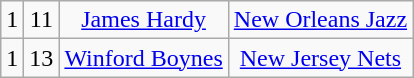<table class="wikitable">
<tr align="center" bgcolor="">
<td>1</td>
<td>11</td>
<td><a href='#'>James Hardy</a></td>
<td><a href='#'>New Orleans Jazz</a></td>
</tr>
<tr align="center" bgcolor="">
<td>1</td>
<td>13</td>
<td><a href='#'>Winford Boynes</a></td>
<td><a href='#'>New Jersey Nets</a></td>
</tr>
</table>
